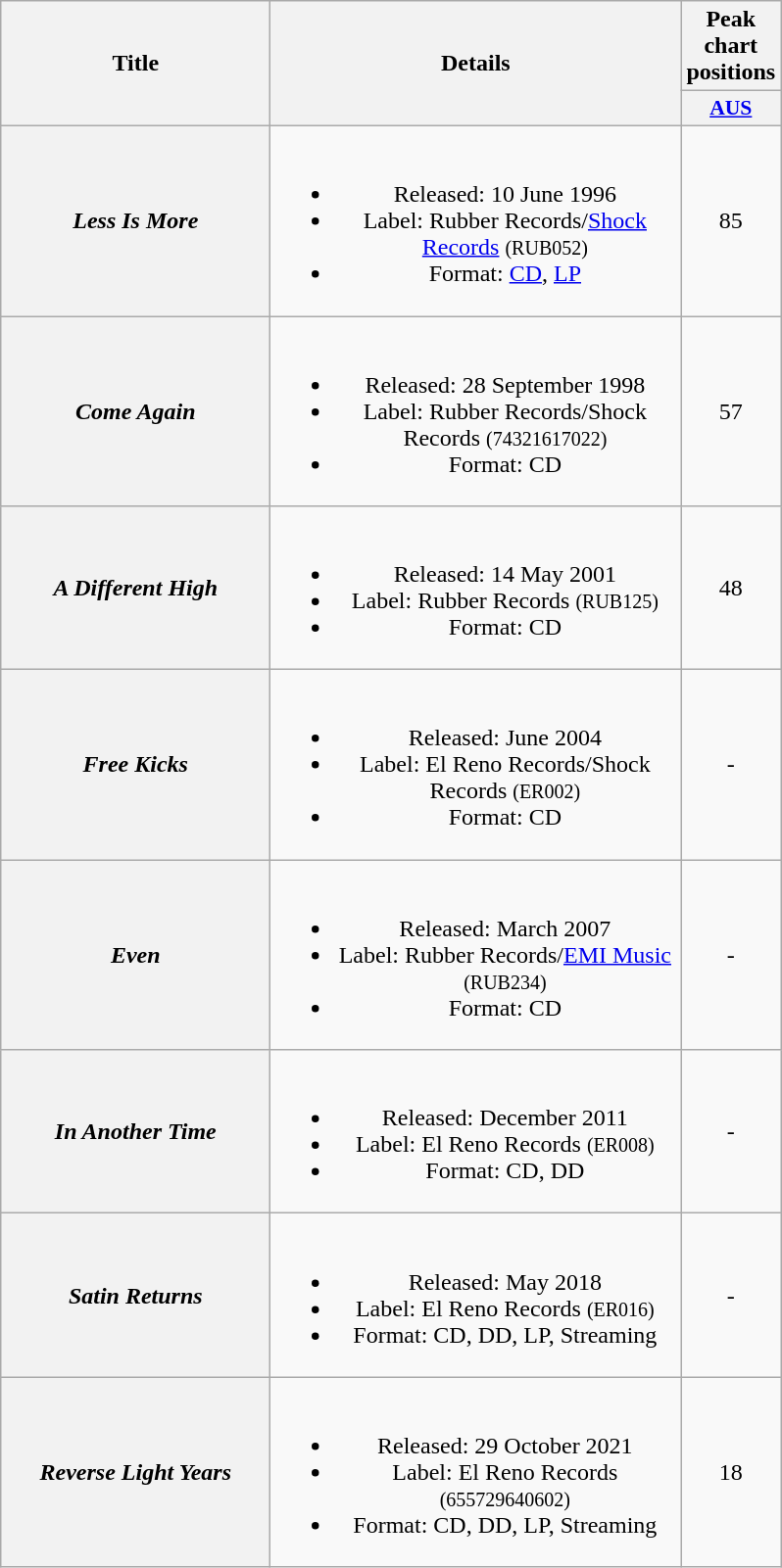<table class="wikitable plainrowheaders" style="text-align:center;" border="1">
<tr>
<th scope="col" rowspan="2" style="width:11em;">Title</th>
<th scope="col" rowspan="2" style="width:17em;">Details</th>
<th scope="col" colspan="1">Peak chart positions</th>
</tr>
<tr>
<th scope="col" style="width:3em;font-size:90%;"><a href='#'>AUS</a><br></th>
</tr>
<tr>
<th scope="row"><em>Less Is More</em></th>
<td><br><ul><li>Released: 10 June 1996</li><li>Label: Rubber Records/<a href='#'>Shock Records</a> <small>(RUB052)</small></li><li>Format: <a href='#'>CD</a>, <a href='#'>LP</a></li></ul></td>
<td>85</td>
</tr>
<tr>
<th scope="row"><em>Come Again</em></th>
<td><br><ul><li>Released: 28 September 1998</li><li>Label: Rubber Records/Shock Records <small>(74321617022)</small></li><li>Format: CD</li></ul></td>
<td>57</td>
</tr>
<tr>
<th scope="row"><em>A Different High</em></th>
<td><br><ul><li>Released: 14 May 2001</li><li>Label: Rubber Records <small>(RUB125)</small></li><li>Format: CD</li></ul></td>
<td>48</td>
</tr>
<tr>
<th scope="row"><em>Free Kicks</em></th>
<td><br><ul><li>Released: June 2004</li><li>Label: El Reno Records/Shock Records <small>(ER002)</small></li><li>Format: CD</li></ul></td>
<td>-</td>
</tr>
<tr>
<th scope="row"><em>Even</em></th>
<td><br><ul><li>Released: March 2007</li><li>Label: Rubber Records/<a href='#'>EMI Music</a> <small>(RUB234)</small></li><li>Format: CD</li></ul></td>
<td>-</td>
</tr>
<tr>
<th scope="row"><em>In Another Time</em></th>
<td><br><ul><li>Released: December 2011</li><li>Label: El Reno Records <small>(ER008)</small></li><li>Format: CD, DD</li></ul></td>
<td>-</td>
</tr>
<tr>
<th scope="row"><em>Satin Returns</em></th>
<td><br><ul><li>Released: May 2018</li><li>Label: El Reno Records <small>(ER016)</small></li><li>Format: CD, DD, LP, Streaming</li></ul></td>
<td>-</td>
</tr>
<tr>
<th scope="row"><em>Reverse Light Years</em></th>
<td><br><ul><li>Released: 29 October 2021</li><li>Label: El Reno Records <small>(655729640602)</small></li><li>Format: CD, DD, LP, Streaming</li></ul></td>
<td>18</td>
</tr>
</table>
